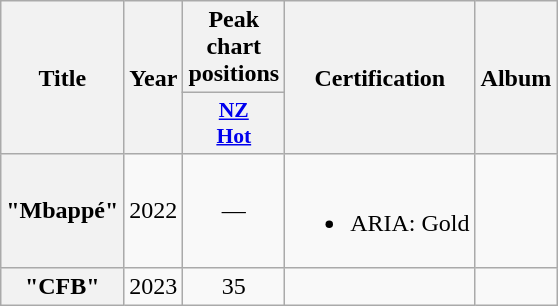<table class="wikitable plainrowheaders" style="text-align:center;">
<tr>
<th scope="col" rowspan="2">Title</th>
<th scope="col" rowspan="2">Year</th>
<th scope="col" colspan="1">Peak chart positions</th>
<th scope="col" rowspan="2">Certification</th>
<th scope="col" rowspan="2">Album</th>
</tr>
<tr>
<th scope="col" style="width:3em;font-size:90%;"><a href='#'>NZ<br>Hot</a><br></th>
</tr>
<tr>
<th scope="row">"Mbappé"<br></th>
<td>2022</td>
<td>—</td>
<td><br><ul><li>ARIA: Gold</li></ul></td>
<td></td>
</tr>
<tr>
<th scope="row">"CFB"<br></th>
<td>2023</td>
<td>35</td>
<td></td>
<td></td>
</tr>
</table>
